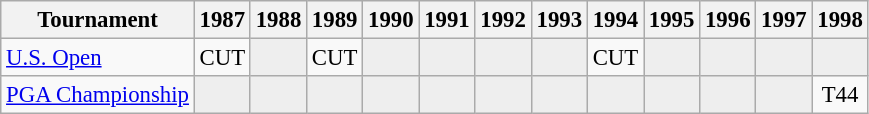<table class="wikitable" style="font-size:95%;text-align:center;">
<tr>
<th>Tournament</th>
<th>1987</th>
<th>1988</th>
<th>1989</th>
<th>1990</th>
<th>1991</th>
<th>1992</th>
<th>1993</th>
<th>1994</th>
<th>1995</th>
<th>1996</th>
<th>1997</th>
<th>1998</th>
</tr>
<tr>
<td align=left><a href='#'>U.S. Open</a></td>
<td>CUT</td>
<td style="background:#eeeeee;"></td>
<td>CUT</td>
<td style="background:#eeeeee;"></td>
<td style="background:#eeeeee;"></td>
<td style="background:#eeeeee;"></td>
<td style="background:#eeeeee;"></td>
<td>CUT</td>
<td style="background:#eeeeee;"></td>
<td style="background:#eeeeee;"></td>
<td style="background:#eeeeee;"></td>
<td style="background:#eeeeee;"></td>
</tr>
<tr>
<td align=left><a href='#'>PGA Championship</a></td>
<td style="background:#eeeeee;"></td>
<td style="background:#eeeeee;"></td>
<td style="background:#eeeeee;"></td>
<td style="background:#eeeeee;"></td>
<td style="background:#eeeeee;"></td>
<td style="background:#eeeeee;"></td>
<td style="background:#eeeeee;"></td>
<td style="background:#eeeeee;"></td>
<td style="background:#eeeeee;"></td>
<td style="background:#eeeeee;"></td>
<td style="background:#eeeeee;"></td>
<td>T44</td>
</tr>
</table>
